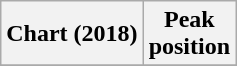<table class="wikitable plainrowheaders" style="text-align:center">
<tr>
<th scope="col">Chart (2018)</th>
<th scope="col">Peak<br>position</th>
</tr>
<tr>
</tr>
</table>
